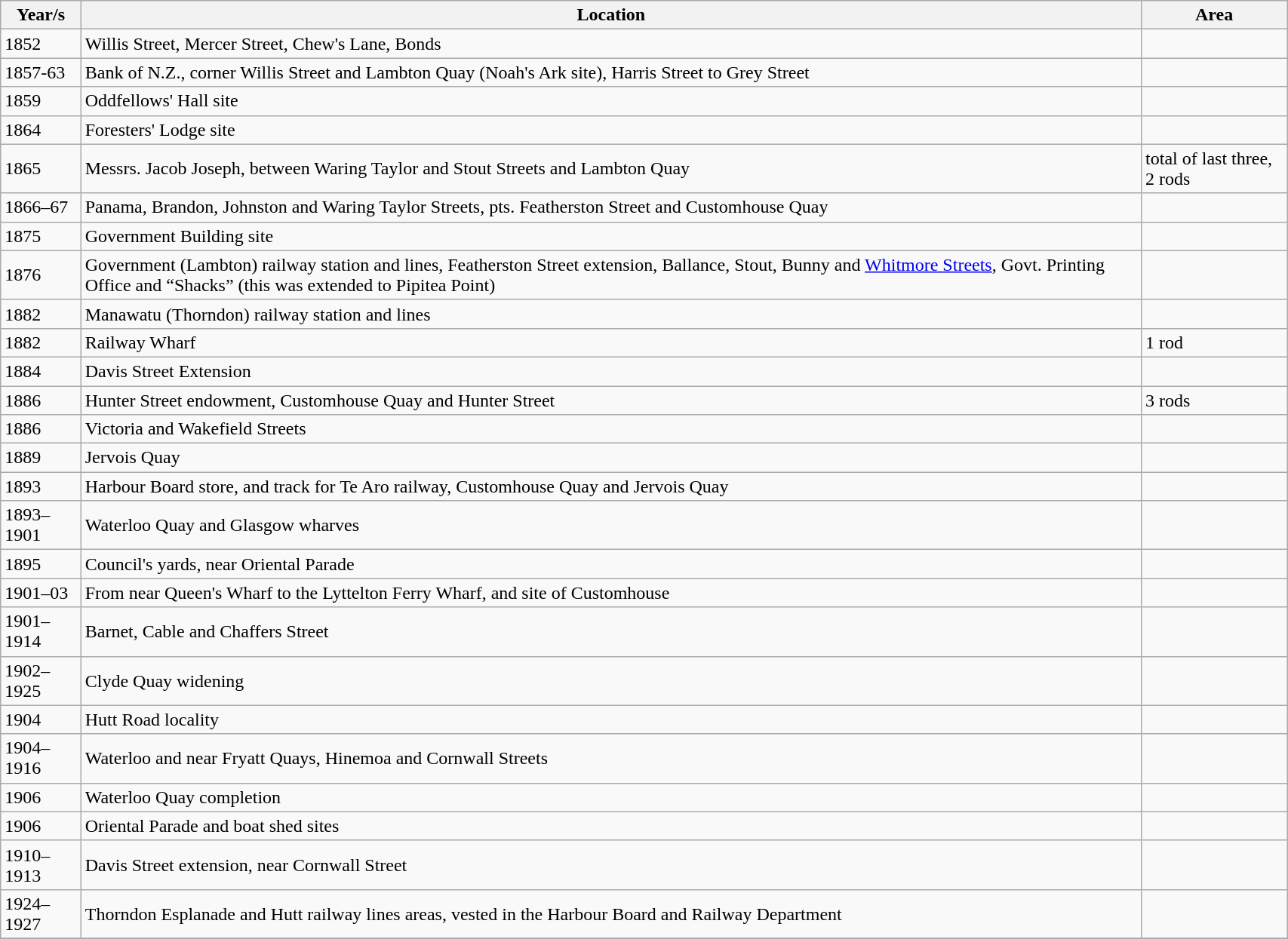<table class="wikitable" style=font-size: 95%;" width=90%>
<tr>
<th>Year/s</th>
<th>Location</th>
<th>Area</th>
</tr>
<tr>
<td>1852</td>
<td>Willis Street, Mercer Street, Chew's Lane, Bonds</td>
<td></td>
</tr>
<tr>
<td>1857-63</td>
<td>Bank of N.Z., corner Willis Street and Lambton Quay (Noah's Ark site), Harris Street to Grey Street</td>
<td></td>
</tr>
<tr>
<td>1859</td>
<td>Oddfellows' Hall site</td>
<td></td>
</tr>
<tr>
<td>1864</td>
<td>Foresters' Lodge site</td>
<td></td>
</tr>
<tr>
<td>1865</td>
<td>Messrs. Jacob Joseph, between Waring Taylor and Stout Streets and Lambton Quay</td>
<td>total of last three, 2 rods</td>
</tr>
<tr>
<td>1866–67</td>
<td>Panama, Brandon, Johnston and Waring Taylor Streets, pts. Featherston Street and Customhouse Quay</td>
<td></td>
</tr>
<tr>
<td>1875</td>
<td>Government Building site</td>
<td></td>
</tr>
<tr>
<td>1876</td>
<td>Government (Lambton) railway station and lines, Featherston Street extension, Ballance, Stout, Bunny and <a href='#'>Whitmore Streets</a>, Govt. Printing Office and “Shacks” (this was extended to Pipitea Point)</td>
<td></td>
</tr>
<tr>
<td>1882</td>
<td>Manawatu (Thorndon) railway station and lines</td>
<td></td>
</tr>
<tr>
<td>1882</td>
<td>Railway Wharf</td>
<td>1 rod</td>
</tr>
<tr>
<td>1884</td>
<td>Davis Street Extension</td>
<td></td>
</tr>
<tr>
<td>1886</td>
<td>Hunter Street endowment, Customhouse Quay and Hunter Street</td>
<td>3 rods</td>
</tr>
<tr>
<td>1886</td>
<td>Victoria and Wakefield Streets</td>
<td></td>
</tr>
<tr>
<td>1889</td>
<td>Jervois Quay</td>
<td></td>
</tr>
<tr>
<td>1893</td>
<td>Harbour Board store, and track for Te Aro railway, Customhouse Quay and Jervois Quay</td>
<td></td>
</tr>
<tr>
<td>1893–1901</td>
<td>Waterloo Quay and Glasgow wharves</td>
<td></td>
</tr>
<tr>
<td>1895</td>
<td>Council's yards, near Oriental Parade</td>
<td></td>
</tr>
<tr>
<td>1901–03</td>
<td>From near Queen's Wharf to the Lyttelton Ferry Wharf, and site of Customhouse</td>
<td></td>
</tr>
<tr>
<td>1901–1914</td>
<td>Barnet, Cable and Chaffers Street</td>
<td></td>
</tr>
<tr>
<td>1902–1925</td>
<td>Clyde Quay widening</td>
<td></td>
</tr>
<tr>
<td>1904</td>
<td>Hutt Road locality</td>
<td></td>
</tr>
<tr>
<td>1904–1916</td>
<td>Waterloo and near Fryatt Quays, Hinemoa and Cornwall Streets</td>
<td></td>
</tr>
<tr>
<td>1906</td>
<td>Waterloo Quay completion</td>
<td></td>
</tr>
<tr>
<td>1906</td>
<td>Oriental Parade and boat shed sites</td>
<td></td>
</tr>
<tr>
<td>1910–1913</td>
<td>Davis Street extension, near Cornwall Street</td>
<td></td>
</tr>
<tr>
<td>1924–1927</td>
<td>Thorndon Esplanade and Hutt railway lines areas, vested in the Harbour Board and Railway Department</td>
<td></td>
</tr>
<tr>
</tr>
</table>
